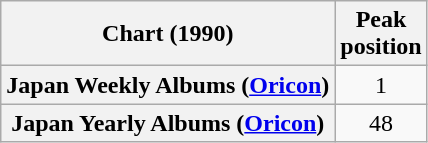<table class="wikitable sortable plainrowheaders" style="text-align:center;">
<tr>
<th scope="col">Chart (1990)</th>
<th scope="col">Peak<br>position</th>
</tr>
<tr>
<th scope="row">Japan Weekly Albums (<a href='#'>Oricon</a>)</th>
<td style="text-align:center;">1</td>
</tr>
<tr>
<th scope="row">Japan Yearly Albums (<a href='#'>Oricon</a>)</th>
<td style="text-align:center;">48</td>
</tr>
</table>
